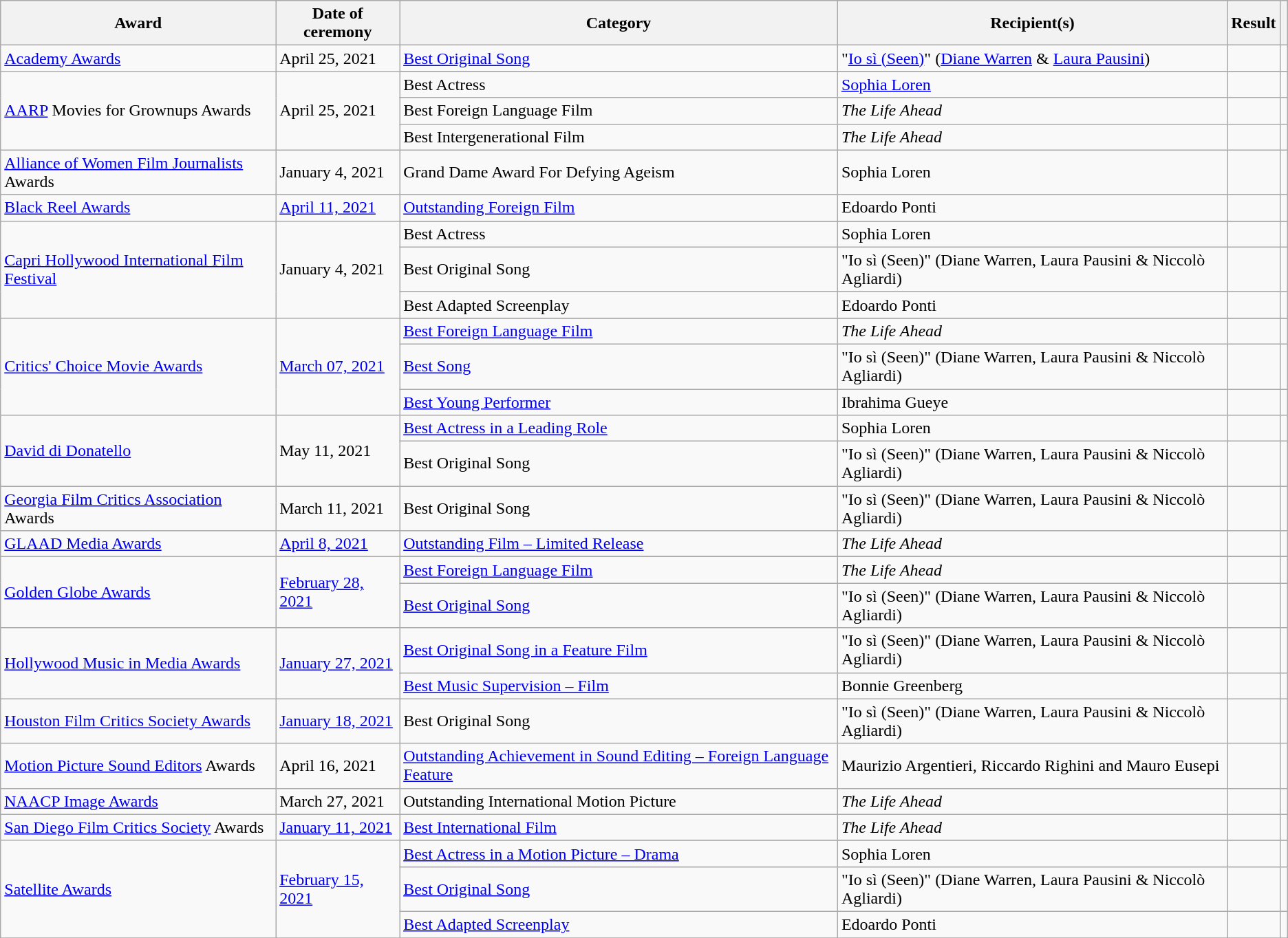<table class="wikitable sortable plainrowheaders">
<tr>
<th scope="col">Award</th>
<th scope="col">Date of ceremony</th>
<th scope="col">Category</th>
<th scope="col">Recipient(s)</th>
<th scope="col">Result</th>
<th scope="col" class="unsortable"></th>
</tr>
<tr>
<td><a href='#'>Academy Awards</a></td>
<td>April 25, 2021</td>
<td><a href='#'>Best Original Song</a></td>
<td>"<a href='#'>Io sì (Seen)</a>" (<a href='#'>Diane Warren</a> & <a href='#'>Laura Pausini</a>)</td>
<td></td>
<td align="center"></td>
</tr>
<tr>
<td rowspan="4"><a href='#'>AARP</a> Movies for Grownups Awards</td>
<td rowspan="4">April 25, 2021</td>
</tr>
<tr>
<td>Best Actress</td>
<td><a href='#'>Sophia Loren</a></td>
<td></td>
<td align="center"></td>
</tr>
<tr>
<td>Best Foreign Language Film</td>
<td><em>The Life Ahead</em></td>
<td></td>
<td align="center"></td>
</tr>
<tr>
<td>Best Intergenerational Film</td>
<td><em>The Life Ahead</em></td>
<td></td>
<td align="center"></td>
</tr>
<tr>
<td><a href='#'>Alliance of Women Film Journalists</a> Awards</td>
<td>January 4, 2021</td>
<td>Grand Dame Award For Defying Ageism</td>
<td>Sophia Loren</td>
<td></td>
<td align="center"></td>
</tr>
<tr>
<td><a href='#'>Black Reel Awards</a></td>
<td><a href='#'>April 11, 2021</a></td>
<td><a href='#'>Outstanding Foreign Film</a></td>
<td>Edoardo Ponti</td>
<td></td>
<td align="center"></td>
</tr>
<tr>
<td rowspan="4"><a href='#'>Capri Hollywood International Film Festival</a></td>
<td rowspan="4">January 4, 2021</td>
</tr>
<tr>
<td>Best Actress</td>
<td>Sophia Loren</td>
<td></td>
<td align="center"></td>
</tr>
<tr>
<td>Best Original Song</td>
<td>"Io sì (Seen)" (Diane Warren, Laura Pausini & Niccolò Agliardi)</td>
<td></td>
<td align="center"></td>
</tr>
<tr>
<td>Best Adapted Screenplay</td>
<td>Edoardo Ponti</td>
<td></td>
<td align="center"></td>
</tr>
<tr>
<td rowspan="4"><a href='#'>Critics' Choice Movie Awards</a></td>
<td rowspan="4"><a href='#'>March 07, 2021</a></td>
</tr>
<tr>
<td><a href='#'>Best Foreign Language Film</a></td>
<td><em>The Life Ahead</em></td>
<td></td>
<td align="center"></td>
</tr>
<tr>
<td><a href='#'>Best Song</a></td>
<td>"Io sì (Seen)" (Diane Warren, Laura Pausini & Niccolò Agliardi)</td>
<td></td>
<td align="center"></td>
</tr>
<tr>
<td><a href='#'>Best Young Performer</a></td>
<td>Ibrahima Gueye</td>
<td></td>
<td align="center"></td>
</tr>
<tr>
<td rowspan="2"><a href='#'>David di Donatello</a></td>
<td rowspan="2">May 11, 2021</td>
<td><a href='#'>Best Actress in a Leading Role</a></td>
<td>Sophia Loren</td>
<td></td>
<td align="center"></td>
</tr>
<tr>
<td>Best Original Song</td>
<td>"Io sì (Seen)" (Diane Warren, Laura Pausini & Niccolò Agliardi)</td>
<td></td>
<td align="center"></td>
</tr>
<tr>
<td><a href='#'>Georgia Film Critics Association</a> Awards</td>
<td>March 11, 2021</td>
<td>Best Original Song</td>
<td>"Io sì (Seen)" (Diane Warren, Laura Pausini & Niccolò Agliardi)</td>
<td></td>
<td align="center"></td>
</tr>
<tr>
<td><a href='#'>GLAAD Media Awards</a></td>
<td><a href='#'>April 8, 2021</a></td>
<td><a href='#'>Outstanding Film – Limited Release</a></td>
<td><em>The Life Ahead</em></td>
<td></td>
<td align="center"></td>
</tr>
<tr>
<td rowspan="3"><a href='#'>Golden Globe Awards</a></td>
<td rowspan="3"><a href='#'>February 28, 2021</a></td>
</tr>
<tr>
<td><a href='#'>Best Foreign Language Film</a></td>
<td><em>The Life Ahead</em></td>
<td></td>
<td align="center"></td>
</tr>
<tr>
<td><a href='#'>Best Original Song</a></td>
<td>"Io sì (Seen)" (Diane Warren, Laura Pausini & Niccolò Agliardi)</td>
<td></td>
<td align="center"></td>
</tr>
<tr>
<td rowspan="2"><a href='#'>Hollywood Music in Media Awards</a></td>
<td rowspan="2"><a href='#'>January 27, 2021</a></td>
<td><a href='#'>Best Original Song in a Feature Film</a></td>
<td>"Io sì (Seen)" (Diane Warren, Laura Pausini & Niccolò Agliardi)</td>
<td></td>
<td align="center"></td>
</tr>
<tr>
<td><a href='#'>Best Music Supervision – Film</a></td>
<td>Bonnie Greenberg</td>
<td></td>
<td align="center"></td>
</tr>
<tr>
<td><a href='#'>Houston Film Critics Society Awards</a></td>
<td><a href='#'>January 18, 2021</a></td>
<td>Best Original Song</td>
<td>"Io sì (Seen)" (Diane Warren, Laura Pausini & Niccolò Agliardi)</td>
<td></td>
<td align="center"></td>
</tr>
<tr>
<td><a href='#'>Motion Picture Sound Editors</a> Awards</td>
<td>April 16, 2021</td>
<td><a href='#'>Outstanding Achievement in Sound Editing – Foreign Language Feature</a></td>
<td>Maurizio Argentieri, Riccardo Righini and Mauro Eusepi</td>
<td></td>
<td align="center"></td>
</tr>
<tr>
<td><a href='#'>NAACP Image Awards</a></td>
<td>March 27, 2021</td>
<td>Outstanding International Motion Picture</td>
<td><em>The Life Ahead</em></td>
<td></td>
<td align="center"></td>
</tr>
<tr>
<td><a href='#'>San Diego Film Critics Society</a> Awards</td>
<td><a href='#'>January 11, 2021</a></td>
<td><a href='#'>Best International Film</a></td>
<td><em>The Life Ahead</em></td>
<td></td>
<td align="center"></td>
</tr>
<tr>
<td rowspan="4"><a href='#'>Satellite Awards</a></td>
<td rowspan="4"><a href='#'>February 15, 2021</a></td>
</tr>
<tr>
<td><a href='#'>Best Actress in a Motion Picture – Drama</a></td>
<td>Sophia Loren</td>
<td></td>
<td align="center"></td>
</tr>
<tr>
<td><a href='#'>Best Original Song</a></td>
<td>"Io sì (Seen)" (Diane Warren, Laura Pausini & Niccolò Agliardi)</td>
<td></td>
<td align="center"></td>
</tr>
<tr>
<td><a href='#'>Best Adapted Screenplay</a></td>
<td>Edoardo Ponti</td>
<td></td>
<td align="center"></td>
</tr>
<tr>
</tr>
</table>
